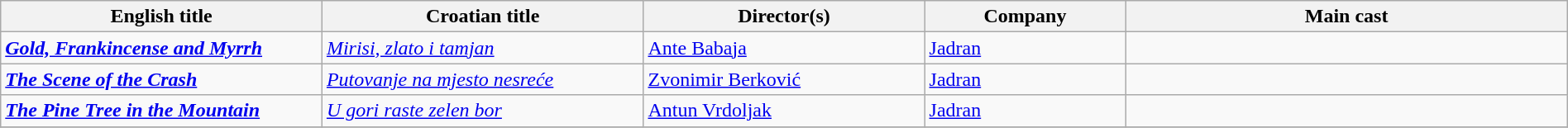<table class="wikitable" width= "100%">
<tr>
<th width=16%>English title</th>
<th width=16%>Croatian title</th>
<th width=14%>Director(s)</th>
<th width=10%>Company</th>
<th width=22%>Main cast</th>
</tr>
<tr>
<td><strong><em><a href='#'>Gold, Frankincense and Myrrh</a></em></strong></td>
<td><em><a href='#'>Mirisi, zlato i tamjan</a></em></td>
<td><a href='#'>Ante Babaja</a></td>
<td><a href='#'>Jadran</a></td>
<td></td>
</tr>
<tr>
<td><strong><em><a href='#'>The Scene of the Crash</a></em></strong></td>
<td><em><a href='#'>Putovanje na mjesto nesreće</a></em></td>
<td><a href='#'>Zvonimir Berković</a></td>
<td><a href='#'>Jadran</a></td>
<td></td>
</tr>
<tr>
<td><strong><em><a href='#'>The Pine Tree in the Mountain</a></em></strong></td>
<td><em><a href='#'>U gori raste zelen bor</a></em></td>
<td><a href='#'>Antun Vrdoljak</a></td>
<td><a href='#'>Jadran</a></td>
<td></td>
</tr>
<tr>
</tr>
</table>
